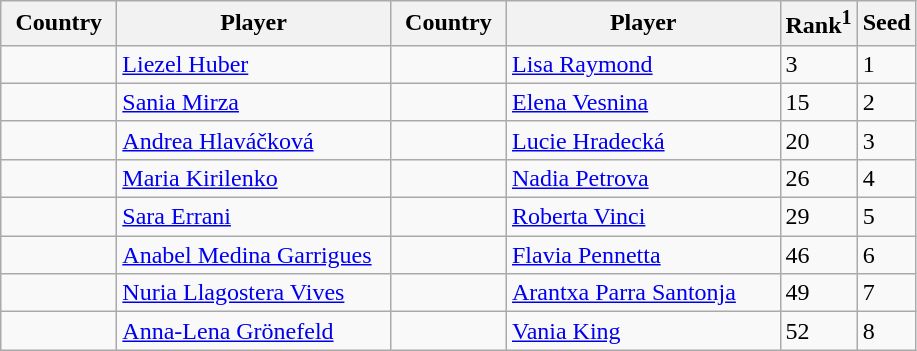<table class="sortable wikitable">
<tr>
<th width="70">Country</th>
<th width="175">Player</th>
<th width="70">Country</th>
<th width="175">Player</th>
<th>Rank<sup>1</sup></th>
<th>Seed</th>
</tr>
<tr>
<td></td>
<td><a href='#'>Liezel Huber</a></td>
<td></td>
<td><a href='#'>Lisa Raymond</a></td>
<td>3</td>
<td>1</td>
</tr>
<tr>
<td></td>
<td><a href='#'>Sania Mirza</a></td>
<td></td>
<td><a href='#'>Elena Vesnina</a></td>
<td>15</td>
<td>2</td>
</tr>
<tr>
<td></td>
<td><a href='#'>Andrea Hlaváčková</a></td>
<td></td>
<td><a href='#'>Lucie Hradecká</a></td>
<td>20</td>
<td>3</td>
</tr>
<tr>
<td></td>
<td><a href='#'>Maria Kirilenko</a></td>
<td></td>
<td><a href='#'>Nadia Petrova</a></td>
<td>26</td>
<td>4</td>
</tr>
<tr>
<td></td>
<td><a href='#'>Sara Errani</a></td>
<td></td>
<td><a href='#'>Roberta Vinci</a></td>
<td>29</td>
<td>5</td>
</tr>
<tr>
<td></td>
<td><a href='#'>Anabel Medina Garrigues</a></td>
<td></td>
<td><a href='#'>Flavia Pennetta</a></td>
<td>46</td>
<td>6</td>
</tr>
<tr>
<td></td>
<td><a href='#'>Nuria Llagostera Vives</a></td>
<td></td>
<td><a href='#'>Arantxa Parra Santonja</a></td>
<td>49</td>
<td>7</td>
</tr>
<tr>
<td></td>
<td><a href='#'>Anna-Lena Grönefeld</a></td>
<td></td>
<td><a href='#'>Vania King</a></td>
<td>52</td>
<td>8</td>
</tr>
</table>
